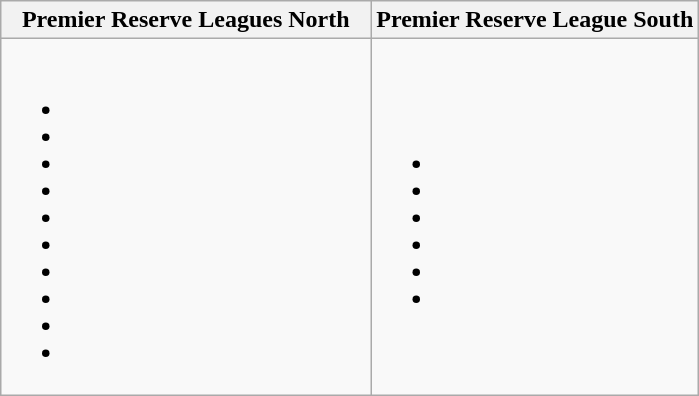<table class="wikitable" align=center>
<tr>
<th width=53%>Premier Reserve Leagues North</th>
<th width=47%>Premier Reserve League South</th>
</tr>
<tr>
<td><br><ul><li></li><li></li><li></li><li></li><li></li><li> </li><li></li><li></li><li></li><li></li></ul></td>
<td><br><ul><li></li><li></li><li></li><li></li><li></li><li></li></ul></td>
</tr>
</table>
